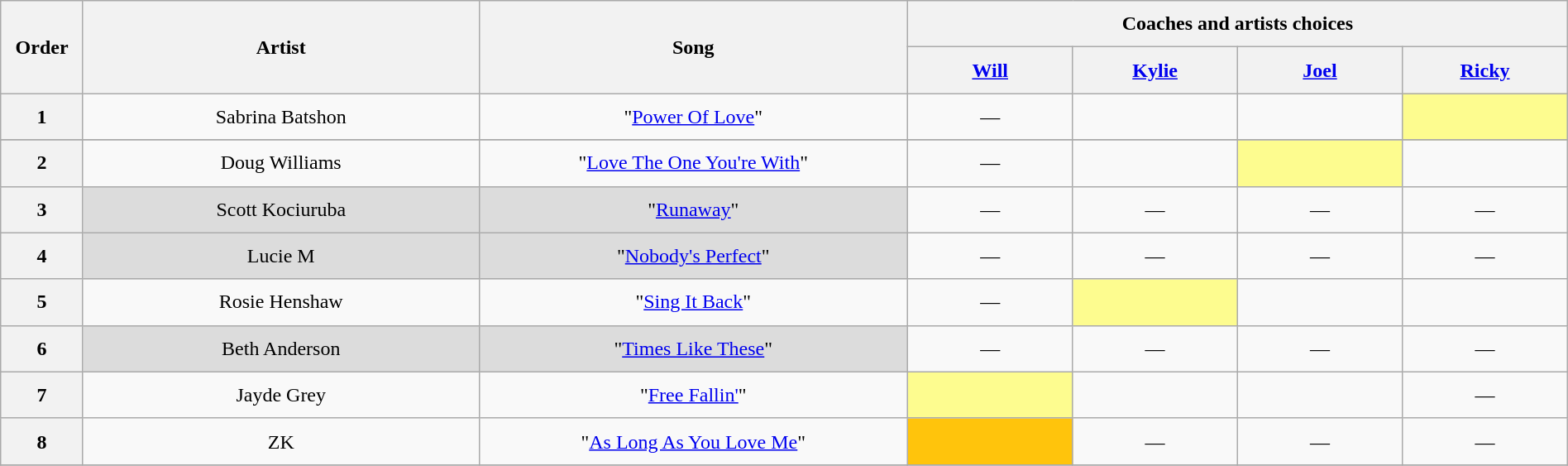<table class="wikitable" style="text-align:center; line-height:30px; width:100%;">
<tr>
<th scope="col" rowspan="2" style="width:05%;">Order</th>
<th scope="col" rowspan="2" style="width:24%;">Artist</th>
<th scope="col" rowspan="2" style="width:26%;">Song</th>
<th colspan="4" style="width:40%;">Coaches and artists choices</th>
</tr>
<tr>
<th style="width:10%;"><a href='#'>Will</a></th>
<th style="width:10%;"><a href='#'>Kylie</a></th>
<th style="width:10%;"><a href='#'>Joel</a></th>
<th style="width:10%;"><a href='#'>Ricky</a></th>
</tr>
<tr>
<th scope="col">1</th>
<td>Sabrina Batshon</td>
<td>"<a href='#'>Power Of Love</a>"</td>
<td>—</td>
<td><strong></strong></td>
<td><strong></strong></td>
<td style="background:#fdfc8f;"><strong></strong></td>
</tr>
<tr>
</tr>
<tr>
<th scope="col">2</th>
<td>Doug Williams</td>
<td>"<a href='#'>Love The One You're With</a>"</td>
<td>—</td>
<td><strong></strong></td>
<td style="background:#fdfc8f;"><strong></strong></td>
<td><strong></strong></td>
</tr>
<tr>
<th scope="col">3</th>
<td style="background:#DCDCDC;">Scott Kociuruba</td>
<td style="background:#DCDCDC;">"<a href='#'>Runaway</a>"</td>
<td>—</td>
<td>—</td>
<td>—</td>
<td>—</td>
</tr>
<tr>
<th scope="col">4</th>
<td style="background:#DCDCDC;">Lucie M</td>
<td style="background:#DCDCDC;">"<a href='#'>Nobody's Perfect</a>"</td>
<td>—</td>
<td>—</td>
<td>—</td>
<td>—</td>
</tr>
<tr>
<th scope="col">5</th>
<td>Rosie Henshaw</td>
<td>"<a href='#'>Sing It Back</a>"</td>
<td>—</td>
<td style="background:#fdfc8f;"><strong></strong></td>
<td><strong></strong></td>
<td><strong></strong></td>
</tr>
<tr>
<th scope="col">6</th>
<td style="background:#DCDCDC;">Beth Anderson</td>
<td style="background:#DCDCDC;">"<a href='#'>Times Like These</a>"</td>
<td>—</td>
<td>—</td>
<td>—</td>
<td>—</td>
</tr>
<tr>
<th scope="col">7</th>
<td>Jayde Grey</td>
<td>"<a href='#'>Free Fallin'</a>"</td>
<td style="background:#fdfc8f;"><strong></strong></td>
<td><strong></strong></td>
<td><strong></strong></td>
<td>—</td>
</tr>
<tr>
<th scope="col">8</th>
<td>ZK</td>
<td>"<a href='#'>As Long As You Love Me</a>"</td>
<td style="background:#FFC40C;"><strong></strong></td>
<td>—</td>
<td>—</td>
<td>—</td>
</tr>
<tr>
</tr>
</table>
